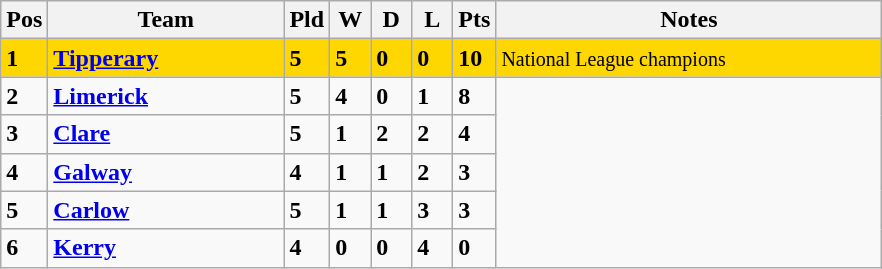<table class="wikitable" style="text-align: centre;">
<tr>
<th width=20>Pos</th>
<th width=150>Team</th>
<th width=20>Pld</th>
<th width=20>W</th>
<th width=20>D</th>
<th width=20>L</th>
<th width=20>Pts</th>
<th width=250>Notes</th>
</tr>
<tr style="background:gold;">
<td><strong>1</strong></td>
<td align=left><strong> <a href='#'>Tipperary</a> </strong></td>
<td><strong>5</strong></td>
<td><strong>5</strong></td>
<td><strong>0</strong></td>
<td><strong>0</strong></td>
<td><strong>10</strong></td>
<td><small>National League champions</small></td>
</tr>
<tr>
<td><strong>2</strong></td>
<td align=left><strong> <a href='#'>Limerick</a> </strong></td>
<td><strong>5</strong></td>
<td><strong>4</strong></td>
<td><strong>0</strong></td>
<td><strong>1</strong></td>
<td><strong>8</strong></td>
</tr>
<tr>
<td><strong>3</strong></td>
<td align=left><strong> <a href='#'>Clare</a> </strong></td>
<td><strong>5</strong></td>
<td><strong>1</strong></td>
<td><strong>2</strong></td>
<td><strong>2</strong></td>
<td><strong>4</strong></td>
</tr>
<tr>
<td><strong>4</strong></td>
<td align=left><strong> <a href='#'>Galway</a> </strong></td>
<td><strong>4</strong></td>
<td><strong>1</strong></td>
<td><strong>1</strong></td>
<td><strong>2</strong></td>
<td><strong>3</strong></td>
</tr>
<tr>
<td><strong>5</strong></td>
<td align=left><strong> <a href='#'>Carlow</a> </strong></td>
<td><strong>5</strong></td>
<td><strong>1</strong></td>
<td><strong>1</strong></td>
<td><strong>3</strong></td>
<td><strong>3</strong></td>
</tr>
<tr>
<td><strong>6</strong></td>
<td align=left><strong> <a href='#'>Kerry</a> </strong></td>
<td><strong>4</strong></td>
<td><strong>0</strong></td>
<td><strong>0</strong></td>
<td><strong>4</strong></td>
<td><strong>0</strong></td>
</tr>
</table>
